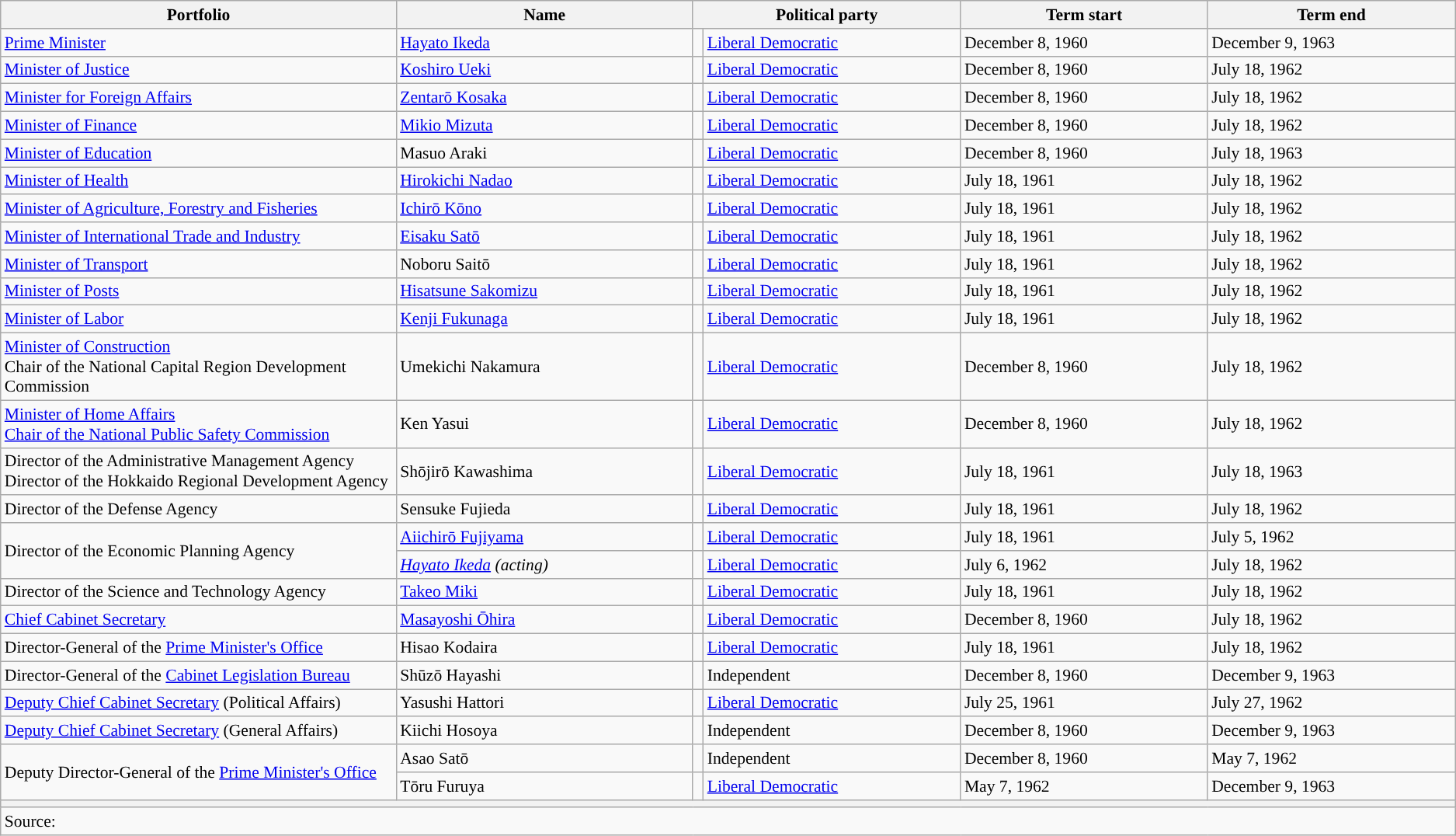<table class="wikitable unsortable" style="font-size: 90%;">
<tr>
<th scope="col" width="20%">Portfolio</th>
<th scope="col" width="15%">Name</th>
<th colspan="2" scope="col" width="13.5%">Political party</th>
<th scope="col" width="12.5%">Term start</th>
<th scope="col" width="12.5%">Term end</th>
</tr>
<tr>
<td style="text-align: left;"><a href='#'>Prime Minister</a></td>
<td><a href='#'>Hayato Ikeda</a></td>
<td width="0.5%" style="background:"></td>
<td><a href='#'>Liberal Democratic</a></td>
<td>December 8, 1960</td>
<td>December 9, 1963</td>
</tr>
<tr>
<td><a href='#'>Minister of Justice</a></td>
<td><a href='#'>Koshiro Ueki</a></td>
<td style="color:inherit;background:"></td>
<td><a href='#'>Liberal Democratic</a></td>
<td>December 8, 1960</td>
<td>July 18, 1962</td>
</tr>
<tr>
<td><a href='#'>Minister for Foreign Affairs</a></td>
<td><a href='#'>Zentarō Kosaka</a></td>
<td style="color:inherit;background:"></td>
<td><a href='#'>Liberal Democratic</a></td>
<td>December 8, 1960</td>
<td>July 18, 1962</td>
</tr>
<tr>
<td><a href='#'>Minister of Finance</a></td>
<td><a href='#'>Mikio Mizuta</a></td>
<td style="color:inherit;background:"></td>
<td><a href='#'>Liberal Democratic</a></td>
<td>December 8, 1960</td>
<td>July 18, 1962</td>
</tr>
<tr>
<td><a href='#'>Minister of Education</a></td>
<td>Masuo Araki</td>
<td style="color:inherit;background:"></td>
<td><a href='#'>Liberal Democratic</a></td>
<td>December 8, 1960</td>
<td>July 18, 1963</td>
</tr>
<tr>
<td><a href='#'>Minister of Health</a></td>
<td><a href='#'>Hirokichi Nadao</a></td>
<td style="color:inherit;background:"></td>
<td><a href='#'>Liberal Democratic</a></td>
<td>July 18, 1961</td>
<td>July 18, 1962</td>
</tr>
<tr>
<td><a href='#'>Minister of Agriculture, Forestry and Fisheries</a></td>
<td><a href='#'>Ichirō Kōno</a></td>
<td style="color:inherit;background:"></td>
<td><a href='#'>Liberal Democratic</a></td>
<td>July 18, 1961</td>
<td>July 18, 1962</td>
</tr>
<tr>
<td><a href='#'>Minister of International Trade and Industry</a></td>
<td><a href='#'>Eisaku Satō</a></td>
<td style="color:inherit;background:"></td>
<td><a href='#'>Liberal Democratic</a></td>
<td>July 18, 1961</td>
<td>July 18, 1962</td>
</tr>
<tr>
<td><a href='#'>Minister of Transport</a></td>
<td>Noboru Saitō</td>
<td style="color:inherit;background:"></td>
<td><a href='#'>Liberal Democratic</a></td>
<td>July 18, 1961</td>
<td>July 18, 1962</td>
</tr>
<tr>
<td><a href='#'>Minister of Posts</a></td>
<td><a href='#'>Hisatsune Sakomizu</a></td>
<td style="color:inherit;background:"></td>
<td><a href='#'>Liberal Democratic</a></td>
<td>July 18, 1961</td>
<td>July 18, 1962</td>
</tr>
<tr>
<td><a href='#'>Minister of Labor</a></td>
<td><a href='#'>Kenji Fukunaga</a></td>
<td style="color:inherit;background:"></td>
<td><a href='#'>Liberal Democratic</a></td>
<td>July 18, 1961</td>
<td>July 18, 1962</td>
</tr>
<tr>
<td><a href='#'>Minister of Construction</a><br>Chair of the National Capital Region Development Commission</td>
<td>Umekichi Nakamura</td>
<td style="color:inherit;background:"></td>
<td><a href='#'>Liberal Democratic</a></td>
<td>December 8, 1960</td>
<td>July 18, 1962</td>
</tr>
<tr>
<td><a href='#'>Minister of Home Affairs</a><br><a href='#'>Chair of the National Public Safety Commission</a></td>
<td>Ken Yasui</td>
<td style="color:inherit;background:"></td>
<td><a href='#'>Liberal Democratic</a></td>
<td>December 8, 1960</td>
<td>July 18, 1962</td>
</tr>
<tr>
<td>Director of the Administrative Management Agency<br>Director of the Hokkaido Regional Development Agency</td>
<td>Shōjirō Kawashima</td>
<td style="color:inherit;background:"></td>
<td><a href='#'>Liberal Democratic</a></td>
<td>July 18, 1961</td>
<td>July 18, 1963</td>
</tr>
<tr>
<td>Director of the Defense Agency</td>
<td>Sensuke Fujieda</td>
<td style="color:inherit;background:"></td>
<td><a href='#'>Liberal Democratic</a></td>
<td>July 18, 1961</td>
<td>July 18, 1962</td>
</tr>
<tr>
<td rowspan="2">Director of the Economic Planning Agency</td>
<td><a href='#'>Aiichirō Fujiyama</a></td>
<td style="color:inherit;background:"></td>
<td><a href='#'>Liberal Democratic</a></td>
<td>July 18, 1961</td>
<td>July 5, 1962</td>
</tr>
<tr>
<td><em><a href='#'>Hayato Ikeda</a> (acting)</em></td>
<td style="color:inherit;background:"></td>
<td><a href='#'>Liberal Democratic</a></td>
<td>July 6, 1962</td>
<td>July 18, 1962</td>
</tr>
<tr>
<td>Director of the Science and Technology Agency</td>
<td><a href='#'>Takeo Miki</a></td>
<td style="color:inherit;background:"></td>
<td><a href='#'>Liberal Democratic</a></td>
<td>July 18, 1961</td>
<td>July 18, 1962</td>
</tr>
<tr>
<td><a href='#'>Chief Cabinet Secretary</a></td>
<td><a href='#'>Masayoshi Ōhira</a></td>
<td style="color:inherit;background:"></td>
<td><a href='#'>Liberal Democratic</a></td>
<td>December 8, 1960</td>
<td>July 18, 1962</td>
</tr>
<tr>
<td>Director-General of the <a href='#'>Prime Minister's Office</a></td>
<td>Hisao Kodaira</td>
<td style="color:inherit;background:"></td>
<td><a href='#'>Liberal Democratic</a></td>
<td>July 18, 1961</td>
<td>July 18, 1962</td>
</tr>
<tr>
<td>Director-General of the <a href='#'>Cabinet Legislation Bureau</a></td>
<td>Shūzō Hayashi</td>
<td style="color:inherit;background:"></td>
<td>Independent</td>
<td>December 8, 1960</td>
<td>December 9, 1963</td>
</tr>
<tr>
<td><a href='#'>Deputy Chief Cabinet Secretary</a> (Political Affairs)</td>
<td>Yasushi Hattori</td>
<td style="color:inherit;background:"></td>
<td><a href='#'>Liberal Democratic</a></td>
<td>July 25, 1961</td>
<td>July 27, 1962</td>
</tr>
<tr>
<td><a href='#'>Deputy Chief Cabinet Secretary</a> (General Affairs)</td>
<td>Kiichi Hosoya</td>
<td style="color:inherit;background:"></td>
<td>Independent</td>
<td>December 8, 1960</td>
<td>December 9, 1963</td>
</tr>
<tr>
<td rowspan="2">Deputy Director-General of the <a href='#'>Prime Minister's Office</a></td>
<td>Asao Satō</td>
<td style="color:inherit;background:"></td>
<td>Independent</td>
<td>December 8, 1960</td>
<td>May 7, 1962</td>
</tr>
<tr>
<td>Tōru Furuya</td>
<td style="color:inherit;background:"></td>
<td><a href='#'>Liberal Democratic</a></td>
<td>May 7, 1962</td>
<td>December 9, 1963</td>
</tr>
<tr>
<th colspan="6"></th>
</tr>
<tr>
<td colspan="6">Source:</td>
</tr>
</table>
